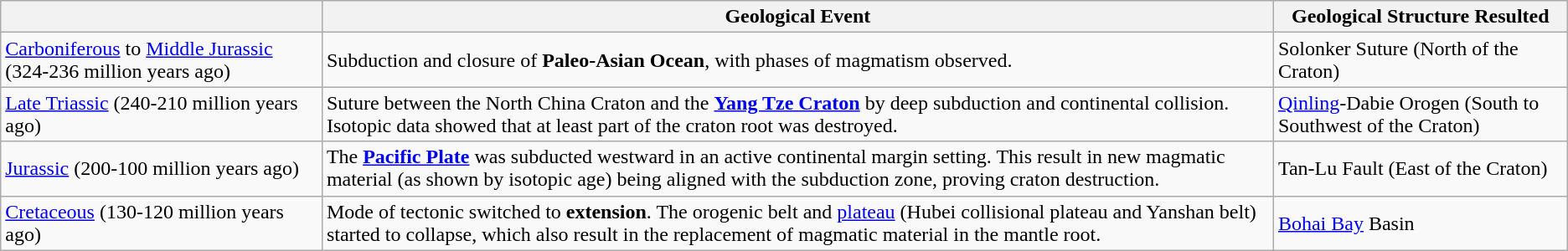<table class="wikitable">
<tr>
<th></th>
<th>Geological Event</th>
<th>Geological Structure Resulted</th>
</tr>
<tr>
<td><a href='#'>Carboniferous</a> to <a href='#'>Middle Jurassic</a> (324-236 million years ago)</td>
<td>Subduction and closure of <strong>Paleo-Asian Ocean</strong>, with phases of magmatism observed.</td>
<td>Solonker Suture (North of the Craton)</td>
</tr>
<tr>
<td><a href='#'>Late Triassic</a> (240-210 million years ago)</td>
<td>Suture between the North China Craton and the <a href='#'><strong>Yang Tze Craton</strong></a>  by deep subduction and continental collision. Isotopic data showed that at least part of the craton root was destroyed.</td>
<td><a href='#'>Qinling</a>-Dabie Orogen (South to Southwest of the Craton)</td>
</tr>
<tr>
<td><a href='#'>Jurassic</a> (200-100 million years ago)</td>
<td>The <strong><a href='#'>Pacific Plate</a></strong> was subducted westward in an active continental margin setting. This result in new magmatic material (as shown by isotopic age) being aligned with the subduction zone, proving craton destruction.</td>
<td>Tan-Lu Fault (East of the Craton)</td>
</tr>
<tr>
<td><a href='#'>Cretaceous</a> (130-120 million years ago)</td>
<td>Mode of tectonic switched to <strong>extension</strong>. The orogenic belt and <a href='#'>plateau</a> (Hubei collisional plateau and Yanshan belt) started to collapse, which also result in the replacement of magmatic material in the mantle root.</td>
<td><a href='#'>Bohai Bay</a> Basin</td>
</tr>
</table>
